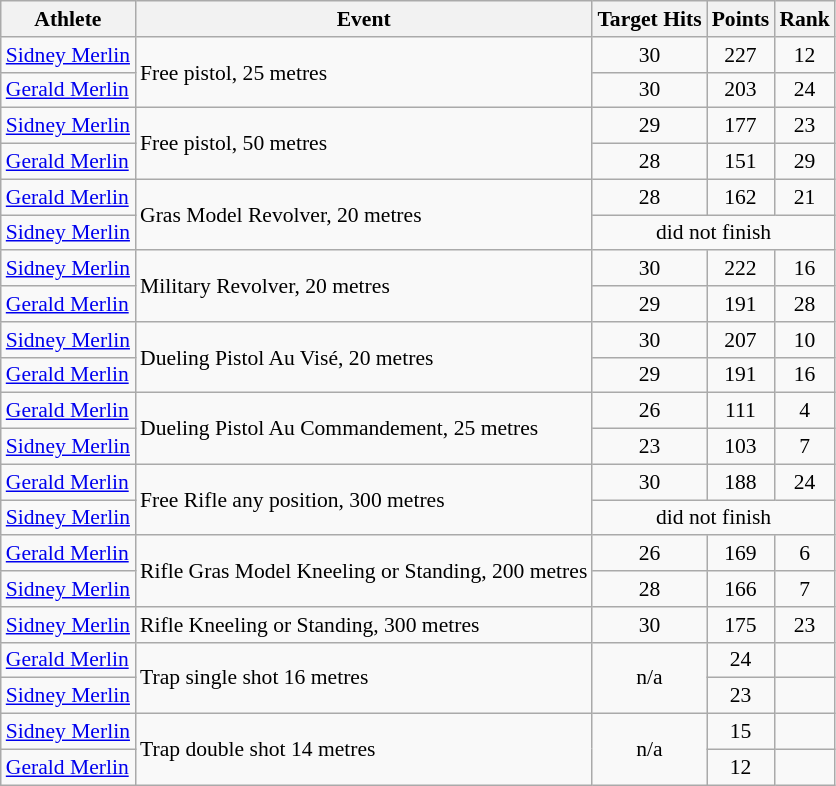<table class=wikitable style="font-size:90%">
<tr>
<th>Athlete</th>
<th>Event</th>
<th>Target Hits</th>
<th>Points</th>
<th>Rank</th>
</tr>
<tr>
<td><a href='#'>Sidney Merlin</a></td>
<td rowspan=2>Free pistol, 25 metres</td>
<td align="center">30</td>
<td align="center">227</td>
<td align="center">12</td>
</tr>
<tr>
<td><a href='#'>Gerald Merlin</a></td>
<td align="center">30</td>
<td align="center">203</td>
<td align="center">24</td>
</tr>
<tr>
<td><a href='#'>Sidney Merlin</a></td>
<td rowspan=2>Free pistol, 50 metres</td>
<td align="center">29</td>
<td align="center">177</td>
<td align="center">23</td>
</tr>
<tr>
<td><a href='#'>Gerald Merlin</a></td>
<td align="center">28</td>
<td align="center">151</td>
<td align="center">29</td>
</tr>
<tr>
<td><a href='#'>Gerald Merlin</a></td>
<td rowspan=2>Gras Model Revolver, 20 metres</td>
<td align="center">28</td>
<td align="center">162</td>
<td align="center">21</td>
</tr>
<tr>
<td><a href='#'>Sidney Merlin</a></td>
<td align="center" colspan=3>did not finish</td>
</tr>
<tr>
<td><a href='#'>Sidney Merlin</a></td>
<td rowspan=2>Military Revolver, 20 metres</td>
<td align="center">30</td>
<td align="center">222</td>
<td align="center">16</td>
</tr>
<tr>
<td><a href='#'>Gerald Merlin</a></td>
<td align="center">29</td>
<td align="center">191</td>
<td align="center">28</td>
</tr>
<tr>
<td><a href='#'>Sidney Merlin</a></td>
<td rowspan=2>Dueling Pistol Au Visé, 20 metres</td>
<td align="center">30</td>
<td align="center">207</td>
<td align="center">10</td>
</tr>
<tr>
<td><a href='#'>Gerald Merlin</a></td>
<td align="center">29</td>
<td align="center">191</td>
<td align="center">16</td>
</tr>
<tr>
<td><a href='#'>Gerald Merlin</a></td>
<td rowspan=2>Dueling Pistol Au Commandement, 25 metres</td>
<td align="center">26</td>
<td align="center">111</td>
<td align="center">4</td>
</tr>
<tr>
<td><a href='#'>Sidney Merlin</a></td>
<td align="center">23</td>
<td align="center">103</td>
<td align="center">7</td>
</tr>
<tr>
<td><a href='#'>Gerald Merlin</a></td>
<td rowspan=2>Free Rifle any position, 300 metres</td>
<td align="center">30</td>
<td align="center">188</td>
<td align="center">24</td>
</tr>
<tr>
<td><a href='#'>Sidney Merlin</a></td>
<td align="center" colspan=3>did not finish</td>
</tr>
<tr>
<td><a href='#'>Gerald Merlin</a></td>
<td rowspan=2>Rifle Gras Model Kneeling or Standing, 200 metres</td>
<td align="center">26</td>
<td align="center">169</td>
<td align="center">6</td>
</tr>
<tr>
<td><a href='#'>Sidney Merlin</a></td>
<td align="center">28</td>
<td align="center">166</td>
<td align="center">7</td>
</tr>
<tr>
<td><a href='#'>Sidney Merlin</a></td>
<td>Rifle Kneeling or Standing, 300 metres</td>
<td align="center">30</td>
<td align="center">175</td>
<td align="center">23</td>
</tr>
<tr>
<td><a href='#'>Gerald Merlin</a></td>
<td rowspan=2>Trap single shot 16 metres</td>
<td align="center" rowspan=2>n/a</td>
<td align="center">24</td>
<td align="center"></td>
</tr>
<tr>
<td><a href='#'>Sidney Merlin</a></td>
<td align="center">23</td>
<td align="center"></td>
</tr>
<tr>
<td><a href='#'>Sidney Merlin</a></td>
<td rowspan=2>Trap double shot 14 metres</td>
<td align="center" rowspan=2>n/a</td>
<td align="center">15</td>
<td align="center"></td>
</tr>
<tr>
<td><a href='#'>Gerald Merlin</a></td>
<td align="center">12</td>
<td align="center"></td>
</tr>
</table>
